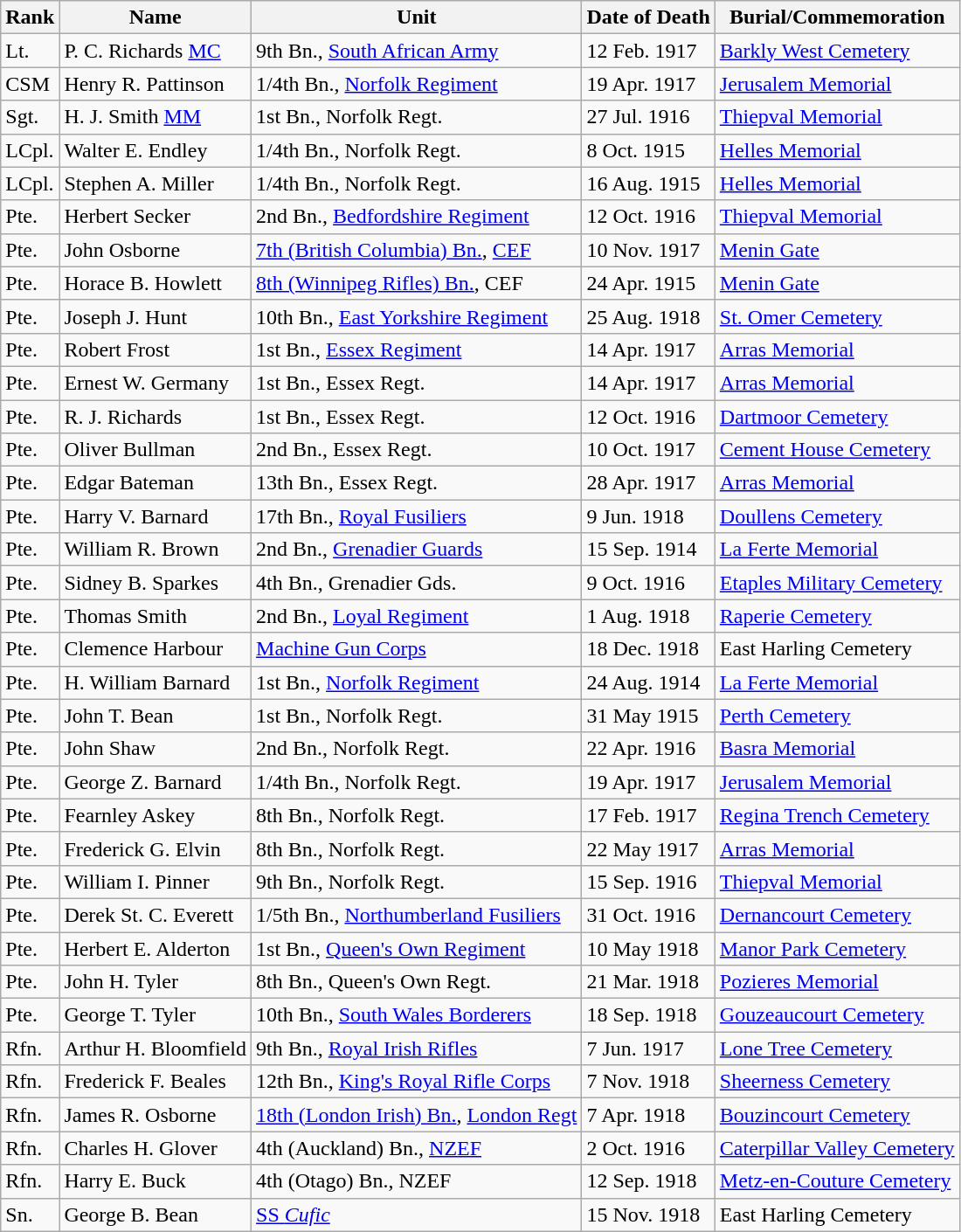<table class="wikitable">
<tr>
<th>Rank</th>
<th>Name</th>
<th>Unit</th>
<th>Date of Death</th>
<th>Burial/Commemoration</th>
</tr>
<tr>
<td>Lt.</td>
<td>P. C. Richards <a href='#'>MC</a></td>
<td>9th Bn., <a href='#'>South African Army</a></td>
<td>12 Feb. 1917</td>
<td><a href='#'>Barkly West Cemetery</a></td>
</tr>
<tr>
<td>CSM</td>
<td>Henry R. Pattinson</td>
<td>1/4th Bn., <a href='#'>Norfolk Regiment</a></td>
<td>19 Apr. 1917</td>
<td><a href='#'>Jerusalem Memorial</a></td>
</tr>
<tr>
<td>Sgt.</td>
<td>H. J. Smith <a href='#'>MM</a></td>
<td>1st Bn., Norfolk Regt.</td>
<td>27 Jul. 1916</td>
<td><a href='#'>Thiepval Memorial</a></td>
</tr>
<tr>
<td>LCpl.</td>
<td>Walter E. Endley</td>
<td>1/4th Bn., Norfolk Regt.</td>
<td>8 Oct. 1915</td>
<td><a href='#'>Helles Memorial</a></td>
</tr>
<tr>
<td>LCpl.</td>
<td>Stephen A. Miller</td>
<td>1/4th Bn., Norfolk Regt.</td>
<td>16 Aug. 1915</td>
<td><a href='#'>Helles Memorial</a></td>
</tr>
<tr>
<td>Pte.</td>
<td>Herbert Secker</td>
<td>2nd Bn., <a href='#'>Bedfordshire Regiment</a></td>
<td>12 Oct. 1916</td>
<td><a href='#'>Thiepval Memorial</a></td>
</tr>
<tr>
<td>Pte.</td>
<td>John Osborne</td>
<td><a href='#'>7th (British Columbia) Bn.</a>, <a href='#'>CEF</a></td>
<td>10 Nov. 1917</td>
<td><a href='#'>Menin Gate</a></td>
</tr>
<tr>
<td>Pte.</td>
<td>Horace B. Howlett</td>
<td><a href='#'>8th (Winnipeg Rifles) Bn.</a>, CEF</td>
<td>24 Apr. 1915</td>
<td><a href='#'>Menin Gate</a></td>
</tr>
<tr>
<td>Pte.</td>
<td>Joseph J. Hunt</td>
<td>10th Bn., <a href='#'>East Yorkshire Regiment</a></td>
<td>25 Aug. 1918</td>
<td><a href='#'>St. Omer Cemetery</a></td>
</tr>
<tr>
<td>Pte.</td>
<td>Robert Frost</td>
<td>1st Bn., <a href='#'>Essex Regiment</a></td>
<td>14 Apr. 1917</td>
<td><a href='#'>Arras Memorial</a></td>
</tr>
<tr>
<td>Pte.</td>
<td>Ernest W. Germany</td>
<td>1st Bn., Essex Regt.</td>
<td>14 Apr. 1917</td>
<td><a href='#'>Arras Memorial</a></td>
</tr>
<tr>
<td>Pte.</td>
<td>R. J. Richards</td>
<td>1st Bn., Essex Regt.</td>
<td>12 Oct. 1916</td>
<td><a href='#'>Dartmoor Cemetery</a></td>
</tr>
<tr>
<td>Pte.</td>
<td>Oliver Bullman</td>
<td>2nd Bn., Essex Regt.</td>
<td>10 Oct. 1917</td>
<td><a href='#'>Cement House Cemetery</a></td>
</tr>
<tr>
<td>Pte.</td>
<td>Edgar Bateman</td>
<td>13th Bn., Essex Regt.</td>
<td>28 Apr. 1917</td>
<td><a href='#'>Arras Memorial</a></td>
</tr>
<tr>
<td>Pte.</td>
<td>Harry V. Barnard</td>
<td>17th Bn., <a href='#'>Royal Fusiliers</a></td>
<td>9 Jun. 1918</td>
<td><a href='#'>Doullens Cemetery</a></td>
</tr>
<tr>
<td>Pte.</td>
<td>William R. Brown</td>
<td>2nd Bn., <a href='#'>Grenadier Guards</a></td>
<td>15 Sep. 1914</td>
<td><a href='#'>La Ferte Memorial</a></td>
</tr>
<tr>
<td>Pte.</td>
<td>Sidney B. Sparkes</td>
<td>4th Bn., Grenadier Gds.</td>
<td>9 Oct. 1916</td>
<td><a href='#'>Etaples Military Cemetery</a></td>
</tr>
<tr>
<td>Pte.</td>
<td>Thomas Smith</td>
<td>2nd Bn., <a href='#'>Loyal Regiment</a></td>
<td>1 Aug. 1918</td>
<td><a href='#'>Raperie Cemetery</a></td>
</tr>
<tr>
<td>Pte.</td>
<td>Clemence Harbour</td>
<td><a href='#'>Machine Gun Corps</a></td>
<td>18 Dec. 1918</td>
<td>East Harling Cemetery</td>
</tr>
<tr>
<td>Pte.</td>
<td>H. William Barnard</td>
<td>1st Bn., <a href='#'>Norfolk Regiment</a></td>
<td>24 Aug. 1914</td>
<td><a href='#'>La Ferte Memorial</a></td>
</tr>
<tr>
<td>Pte.</td>
<td>John T. Bean</td>
<td>1st Bn., Norfolk Regt.</td>
<td>31 May 1915</td>
<td><a href='#'>Perth Cemetery</a></td>
</tr>
<tr>
<td>Pte.</td>
<td>John Shaw</td>
<td>2nd Bn., Norfolk Regt.</td>
<td>22 Apr. 1916</td>
<td><a href='#'>Basra Memorial</a></td>
</tr>
<tr>
<td>Pte.</td>
<td>George Z. Barnard</td>
<td>1/4th Bn., Norfolk Regt.</td>
<td>19 Apr. 1917</td>
<td><a href='#'>Jerusalem Memorial</a></td>
</tr>
<tr>
<td>Pte.</td>
<td>Fearnley Askey</td>
<td>8th Bn., Norfolk Regt.</td>
<td>17 Feb. 1917</td>
<td><a href='#'>Regina Trench Cemetery</a></td>
</tr>
<tr>
<td>Pte.</td>
<td>Frederick G. Elvin</td>
<td>8th Bn., Norfolk Regt.</td>
<td>22 May 1917</td>
<td><a href='#'>Arras Memorial</a></td>
</tr>
<tr>
<td>Pte.</td>
<td>William I. Pinner</td>
<td>9th Bn., Norfolk Regt.</td>
<td>15 Sep. 1916</td>
<td><a href='#'>Thiepval Memorial</a></td>
</tr>
<tr>
<td>Pte.</td>
<td>Derek St. C. Everett</td>
<td>1/5th Bn., <a href='#'>Northumberland Fusiliers</a></td>
<td>31 Oct. 1916</td>
<td><a href='#'>Dernancourt Cemetery</a></td>
</tr>
<tr>
<td>Pte.</td>
<td>Herbert E. Alderton</td>
<td>1st Bn., <a href='#'>Queen's Own Regiment</a></td>
<td>10 May 1918</td>
<td><a href='#'>Manor Park Cemetery</a></td>
</tr>
<tr>
<td>Pte.</td>
<td>John H. Tyler</td>
<td>8th Bn., Queen's Own Regt.</td>
<td>21 Mar. 1918</td>
<td><a href='#'>Pozieres Memorial</a></td>
</tr>
<tr>
<td>Pte.</td>
<td>George T. Tyler</td>
<td>10th Bn., <a href='#'>South Wales Borderers</a></td>
<td>18 Sep. 1918</td>
<td><a href='#'>Gouzeaucourt Cemetery</a></td>
</tr>
<tr>
<td>Rfn.</td>
<td>Arthur H. Bloomfield</td>
<td>9th Bn., <a href='#'>Royal Irish Rifles</a></td>
<td>7 Jun. 1917</td>
<td><a href='#'>Lone Tree Cemetery</a></td>
</tr>
<tr>
<td>Rfn.</td>
<td>Frederick F. Beales</td>
<td>12th Bn., <a href='#'>King's Royal Rifle Corps</a></td>
<td>7 Nov. 1918</td>
<td><a href='#'>Sheerness Cemetery</a></td>
</tr>
<tr>
<td>Rfn.</td>
<td>James R. Osborne</td>
<td><a href='#'>18th (London Irish) Bn.</a>, <a href='#'>London Regt</a></td>
<td>7 Apr. 1918</td>
<td><a href='#'>Bouzincourt Cemetery</a></td>
</tr>
<tr>
<td>Rfn.</td>
<td>Charles H. Glover</td>
<td>4th (Auckland) Bn., <a href='#'>NZEF</a></td>
<td>2 Oct. 1916</td>
<td><a href='#'>Caterpillar Valley Cemetery</a></td>
</tr>
<tr>
<td>Rfn.</td>
<td>Harry E. Buck</td>
<td>4th (Otago) Bn., NZEF</td>
<td>12 Sep. 1918</td>
<td><a href='#'>Metz-en-Couture Cemetery</a></td>
</tr>
<tr>
<td>Sn.</td>
<td>George B. Bean</td>
<td><a href='#'>SS <em>Cufic</em></a></td>
<td>15 Nov. 1918</td>
<td>East Harling Cemetery</td>
</tr>
</table>
